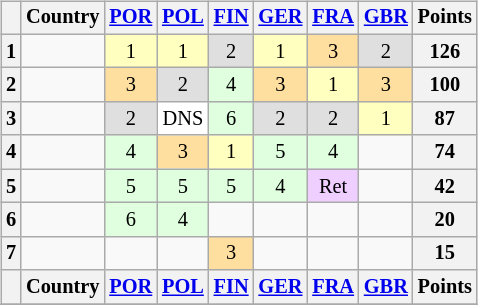<table>
<tr>
<td><br><table class="wikitable" style="font-size: 85%; text-align: center;">
<tr valign="top">
<th valign="middle"></th>
<th valign="middle">Country</th>
<th><a href='#'>POR</a><br></th>
<th><a href='#'>POL</a><br></th>
<th><a href='#'>FIN</a><br></th>
<th><a href='#'>GER</a><br></th>
<th><a href='#'>FRA</a><br></th>
<th><a href='#'>GBR</a><br></th>
<th valign="middle">Points</th>
</tr>
<tr>
<th>1</th>
<td align="left"></td>
<td style="background:#ffffbf;">1</td>
<td style="background:#ffffbf;">1</td>
<td style="background:#dfdfdf;">2</td>
<td style="background:#ffffbf;">1</td>
<td style="background:#ffdf9f;">3</td>
<td style="background:#dfdfdf;">2</td>
<th>126</th>
</tr>
<tr>
<th>2</th>
<td align="left"></td>
<td style="background:#ffdf9f;">3</td>
<td style="background:#dfdfdf;">2</td>
<td style="background:#dfffdf;">4</td>
<td style="background:#ffdf9f;">3</td>
<td style="background:#ffffbf;">1</td>
<td style="background:#ffdf9f;">3</td>
<th>100</th>
</tr>
<tr>
<th>3</th>
<td align="left"></td>
<td style="background:#dfdfdf;">2</td>
<td style="background:#ffffff;">DNS</td>
<td style="background:#dfffdf;">6</td>
<td style="background:#dfdfdf;">2</td>
<td style="background:#dfdfdf;">2</td>
<td style="background:#ffffbf;">1</td>
<th>87</th>
</tr>
<tr>
<th>4</th>
<td align="left"></td>
<td style="background:#dfffdf;">4</td>
<td style="background:#ffdf9f;">3</td>
<td style="background:#ffffbf;">1</td>
<td style="background:#dfffdf;">5</td>
<td style="background:#dfffdf;">4</td>
<td></td>
<th>74</th>
</tr>
<tr>
<th>5</th>
<td align="left"></td>
<td style="background:#dfffdf;">5</td>
<td style="background:#dfffdf;">5</td>
<td style="background:#dfffdf;">5</td>
<td style="background:#dfffdf;">4</td>
<td style="background:#efcfff;">Ret</td>
<td></td>
<th>42</th>
</tr>
<tr>
<th>6</th>
<td align="left"></td>
<td style="background:#dfffdf;">6</td>
<td style="background:#dfffdf;">4</td>
<td></td>
<td></td>
<td></td>
<td></td>
<th>20</th>
</tr>
<tr>
<th>7</th>
<td align="left"></td>
<td></td>
<td></td>
<td style="background:#ffdf9f;">3</td>
<td></td>
<td></td>
<td></td>
<th>15</th>
</tr>
<tr valign="top">
<th valign="middle"></th>
<th valign="middle">Country</th>
<th><a href='#'>POR</a><br></th>
<th><a href='#'>POL</a><br></th>
<th><a href='#'>FIN</a><br></th>
<th><a href='#'>GER</a><br></th>
<th><a href='#'>FRA</a><br></th>
<th><a href='#'>GBR</a><br></th>
<th valign="middle">Points</th>
</tr>
<tr>
</tr>
</table>
</td>
<td valign="top"><br></td>
</tr>
</table>
